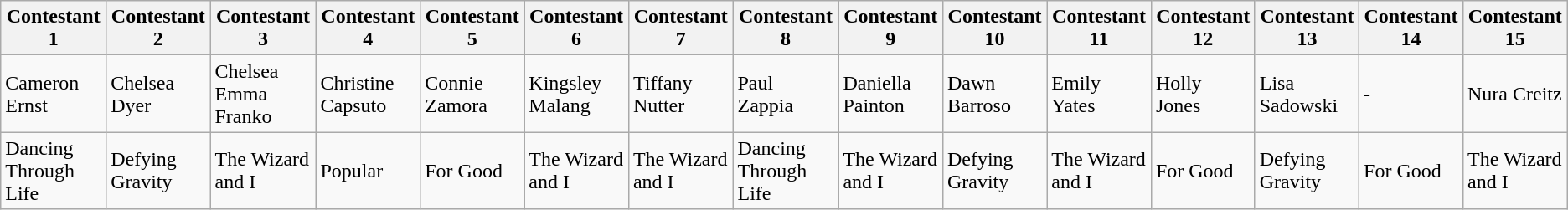<table class="wikitable" border="1">
<tr>
<th>Contestant 1</th>
<th>Contestant 2</th>
<th>Contestant 3</th>
<th>Contestant 4</th>
<th>Contestant 5</th>
<th>Contestant 6</th>
<th>Contestant 7</th>
<th>Contestant 8</th>
<th>Contestant 9</th>
<th>Contestant 10</th>
<th>Contestant 11</th>
<th>Contestant 12</th>
<th>Contestant 13</th>
<th>Contestant 14</th>
<th>Contestant 15</th>
</tr>
<tr>
<td>Cameron Ernst</td>
<td>Chelsea Dyer</td>
<td>Chelsea Emma Franko</td>
<td>Christine Capsuto</td>
<td>Connie Zamora</td>
<td>Kingsley Malang</td>
<td>Tiffany Nutter</td>
<td>Paul Zappia</td>
<td>Daniella Painton</td>
<td>Dawn Barroso</td>
<td>Emily Yates</td>
<td>Holly Jones</td>
<td>Lisa Sadowski</td>
<td>-</td>
<td>Nura Creitz</td>
</tr>
<tr>
<td>Dancing Through Life</td>
<td>Defying Gravity</td>
<td>The Wizard and I</td>
<td>Popular</td>
<td>For Good</td>
<td>The Wizard and I</td>
<td>The Wizard and I</td>
<td>Dancing Through Life</td>
<td>The Wizard and I</td>
<td>Defying Gravity</td>
<td>The Wizard and I</td>
<td>For Good</td>
<td>Defying Gravity</td>
<td>For Good</td>
<td>The Wizard and I</td>
</tr>
</table>
